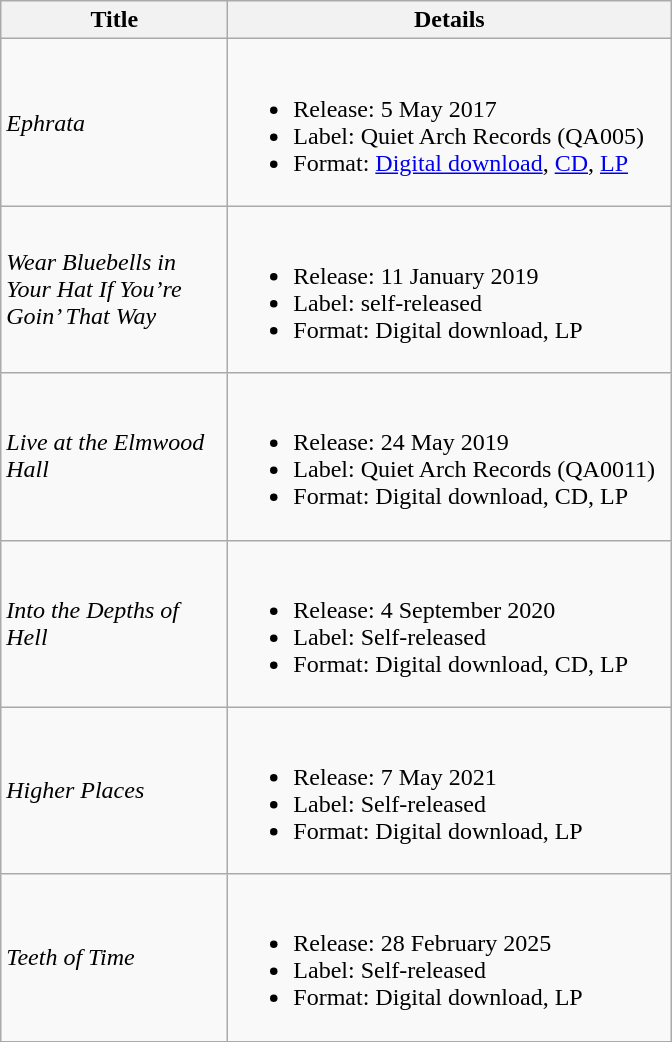<table class="wikitable">
<tr>
<th style="width:9em;">Title</th>
<th style="width:18em;">Details</th>
</tr>
<tr>
<td><em>Ephrata</em></td>
<td><br><ul><li>Release: 5 May 2017</li><li>Label: Quiet Arch Records (QA005)</li><li>Format: <a href='#'>Digital download</a>, <a href='#'>CD</a>, <a href='#'>LP</a></li></ul></td>
</tr>
<tr>
<td><em>Wear Bluebells in Your Hat If You’re Goin’ That Way</em></td>
<td><br><ul><li>Release: 11 January 2019</li><li>Label: self-released</li><li>Format: Digital download, LP</li></ul></td>
</tr>
<tr>
<td><em>Live at the Elmwood Hall</em></td>
<td><br><ul><li>Release:  24 May 2019</li><li>Label: Quiet Arch Records (QA0011)</li><li>Format: Digital download, CD, LP</li></ul></td>
</tr>
<tr>
<td><em>Into the Depths of Hell</em></td>
<td><br><ul><li>Release:  4 September 2020</li><li>Label: Self-released</li><li>Format: Digital download, CD, LP</li></ul></td>
</tr>
<tr>
<td><em>Higher Places</em></td>
<td><br><ul><li>Release:  7 May 2021</li><li>Label: Self-released</li><li>Format: Digital download, LP</li></ul></td>
</tr>
<tr>
<td><em>Teeth of Time</em></td>
<td><br><ul><li>Release: 28 February 2025</li><li>Label: Self-released</li><li>Format: Digital download, LP</li></ul></td>
</tr>
</table>
